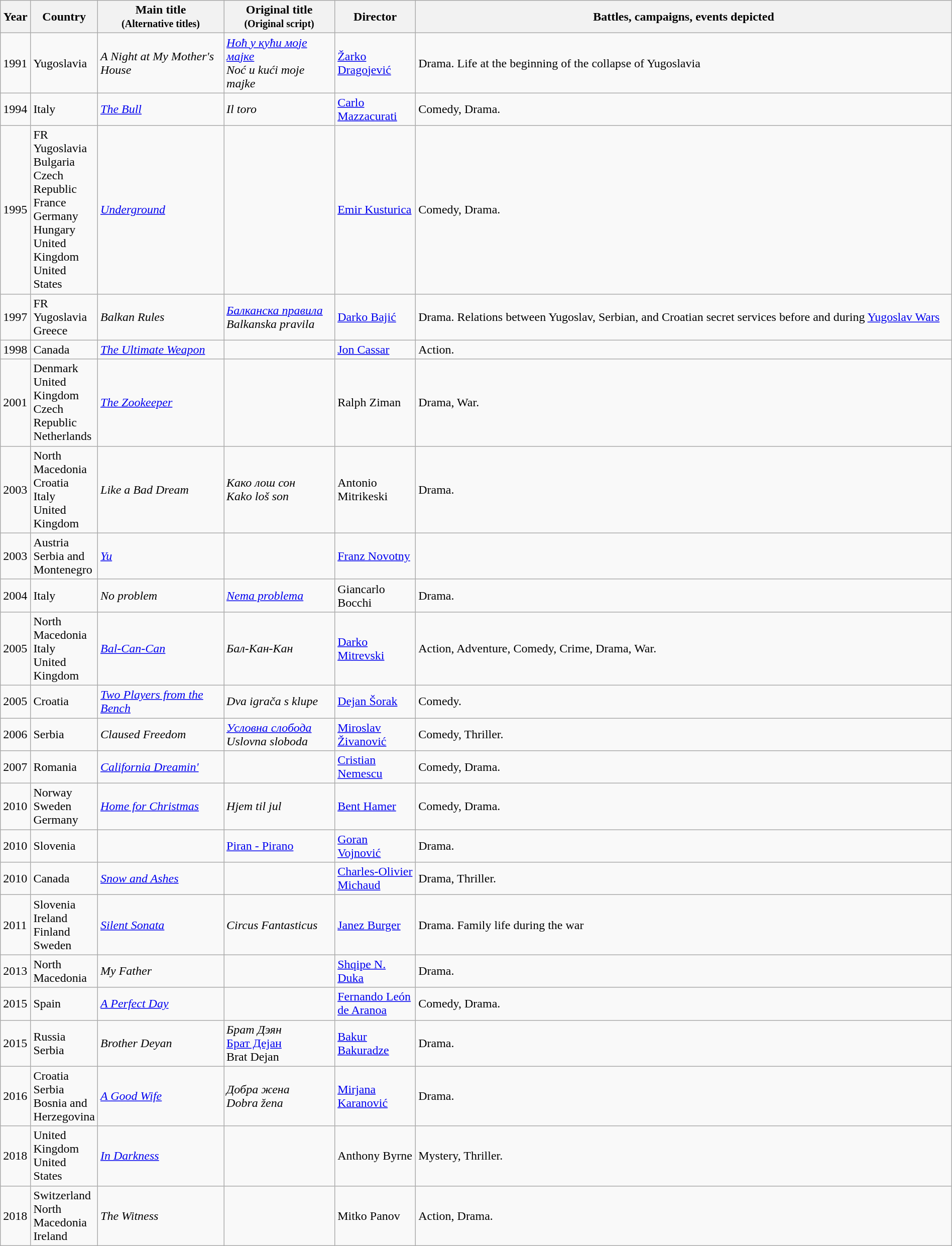<table class="wikitable sortable" style="width:100%;">
<tr>
<th class="unsortable">Year</th>
<th width= 80>Country</th>
<th width=160>Main title<br><small>(Alternative titles)</small></th>
<th width=140>Original title<br><small>(Original script)</small></th>
<th width=100>Director</th>
<th class="unsortable">Battles, campaigns, events depicted</th>
</tr>
<tr>
<td>1991</td>
<td>Yugoslavia</td>
<td><em>A Night at My Mother's House</em></td>
<td><em><a href='#'>Ноћ у кући моје мајке</a></em><br><em>Noć u kući moje majke</em></td>
<td><a href='#'>Žarko Dragojević</a></td>
<td>Drama. Life at the beginning of the collapse of Yugoslavia</td>
</tr>
<tr>
<td>1994</td>
<td>Italy</td>
<td><em><a href='#'>The Bull</a></em></td>
<td><em>Il toro</em></td>
<td><a href='#'>Carlo Mazzacurati</a></td>
<td>Comedy, Drama.</td>
</tr>
<tr>
<td>1995</td>
<td>FR Yugoslavia<br>Bulgaria<br>Czech Republic<br>France<br>Germany<br>Hungary<br>United Kingdom<br>United States</td>
<td><em><a href='#'>Underground</a></em></td>
<td></td>
<td><a href='#'>Emir Kusturica</a></td>
<td>Comedy, Drama.</td>
</tr>
<tr>
<td>1997</td>
<td>FR Yugoslavia<br>Greece</td>
<td><em>Balkan Rules</em></td>
<td><em><a href='#'>Балканска правила</a></em><br><em>Balkanska pravila</em></td>
<td><a href='#'>Darko Bajić</a></td>
<td>Drama. Relations between Yugoslav, Serbian, and Croatian secret services before and during <a href='#'>Yugoslav Wars</a></td>
</tr>
<tr>
<td>1998</td>
<td>Canada</td>
<td><em><a href='#'>The Ultimate Weapon</a></em></td>
<td></td>
<td><a href='#'>Jon Cassar</a></td>
<td>Action.</td>
</tr>
<tr>
<td>2001</td>
<td>Denmark<br>United Kingdom<br>Czech Republic<br>Netherlands</td>
<td><em><a href='#'>The Zookeeper</a></em></td>
<td></td>
<td>Ralph Ziman</td>
<td>Drama, War.</td>
</tr>
<tr>
<td>2003</td>
<td>North Macedonia<br>Croatia<br>Italy<br>United Kingdom</td>
<td><em>Like a Bad Dream</em></td>
<td><em>Како лош сон</em><br><em>Kako loš son</em></td>
<td>Antonio Mitrikeski</td>
<td>Drama.</td>
</tr>
<tr>
<td>2003</td>
<td>Austria<br>Serbia and Montenegro</td>
<td><em><a href='#'>Yu</a></em></td>
<td></td>
<td><a href='#'>Franz Novotny</a></td>
<td></td>
</tr>
<tr>
<td>2004</td>
<td>Italy</td>
<td><em>No problem</em></td>
<td><em><a href='#'>Nema problema</a></em></td>
<td>Giancarlo Bocchi</td>
<td>Drama.</td>
</tr>
<tr>
<td>2005</td>
<td>North Macedonia<br>Italy<br>United Kingdom</td>
<td><em><a href='#'>Bal-Can-Can</a></em></td>
<td><em>Бал-Кан-Кан</em></td>
<td><a href='#'>Darko Mitrevski</a></td>
<td>Action, Adventure, Comedy, Crime, Drama, War.</td>
</tr>
<tr>
<td>2005</td>
<td>Croatia</td>
<td><em><a href='#'>Two Players from the Bench</a></em></td>
<td><em>Dva igrača s klupe</em></td>
<td><a href='#'>Dejan Šorak</a></td>
<td>Comedy.</td>
</tr>
<tr>
<td>2006</td>
<td>Serbia</td>
<td><em>Claused Freedom</em></td>
<td><em><a href='#'>Условна слобода</a></em><br><em>Uslovna sloboda</em></td>
<td><a href='#'>Miroslav Živanović</a></td>
<td>Comedy, Thriller.</td>
</tr>
<tr>
<td>2007</td>
<td>Romania</td>
<td><em><a href='#'>California Dreamin'</a></em></td>
<td></td>
<td><a href='#'>Cristian Nemescu</a></td>
<td>Comedy, Drama.</td>
</tr>
<tr>
<td>2010</td>
<td>Norway<br>Sweden<br>Germany</td>
<td><em><a href='#'>Home for Christmas</a></em></td>
<td><em>Hjem til jul</em></td>
<td><a href='#'>Bent Hamer</a></td>
<td>Comedy, Drama.</td>
</tr>
<tr>
<td>2010</td>
<td>Slovenia</td>
<td></td>
<td><a href='#'>Piran - Pirano</a></td>
<td><a href='#'>Goran Vojnović</a></td>
<td>Drama.</td>
</tr>
<tr>
<td>2010</td>
<td>Canada</td>
<td><em><a href='#'>Snow and Ashes</a></em></td>
<td></td>
<td><a href='#'>Charles-Olivier Michaud</a></td>
<td>Drama, Thriller.</td>
</tr>
<tr>
<td>2011</td>
<td>Slovenia<br>Ireland<br>Finland<br>Sweden</td>
<td><em><a href='#'>Silent Sonata</a></em></td>
<td><em>Circus Fantasticus</em></td>
<td><a href='#'>Janez Burger</a></td>
<td>Drama. Family life during the war</td>
</tr>
<tr>
<td>2013</td>
<td>North Macedonia</td>
<td><em>My Father</em></td>
<td></td>
<td><a href='#'>Shqipe N. Duka</a></td>
<td>Drama.</td>
</tr>
<tr>
<td>2015</td>
<td>Spain</td>
<td><em><a href='#'>A Perfect Day</a></em></td>
<td></td>
<td><a href='#'>Fernando León de Aranoa</a></td>
<td>Comedy, Drama.</td>
</tr>
<tr>
<td>2015</td>
<td>Russia<br>Serbia</td>
<td><em>Brother Deyan</em></td>
<td><em>Брат Дэян</em><br><a href='#'>Брат Дејан</a><br>Brat Dejan</td>
<td><a href='#'>Bakur Bakuradze</a></td>
<td>Drama.</td>
</tr>
<tr>
<td>2016</td>
<td>Croatia<br>Serbia<br>Bosnia and Herzegovina</td>
<td><em><a href='#'>A Good Wife</a></em></td>
<td><em>Добра жена</em><br><em>Dobra žena</em></td>
<td><a href='#'>Mirjana Karanović</a></td>
<td>Drama.</td>
</tr>
<tr>
<td>2018</td>
<td>United Kingdom<br>United States</td>
<td><em><a href='#'>In Darkness</a></em></td>
<td></td>
<td>Anthony Byrne</td>
<td>Mystery, Thriller.</td>
</tr>
<tr>
<td>2018</td>
<td>Switzerland<br>North Macedonia<br>Ireland</td>
<td><em>The Witness</em></td>
<td></td>
<td>Mitko Panov</td>
<td>Action, Drama.</td>
</tr>
</table>
